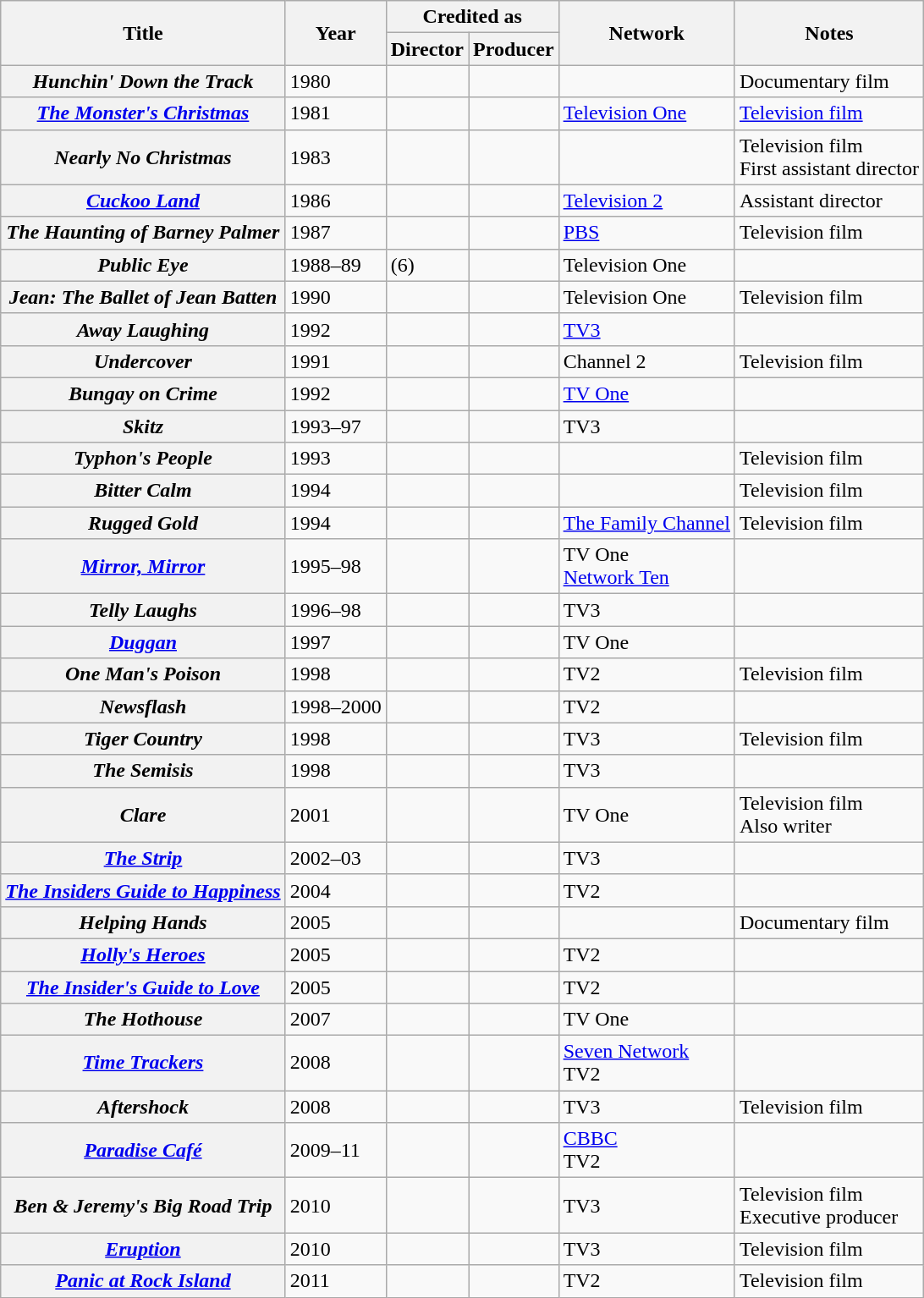<table class="wikitable plainrowheaders sortable">
<tr>
<th rowspan="2" scope="col">Title</th>
<th rowspan="2" scope="col">Year</th>
<th colspan="2" scope="col">Credited as</th>
<th rowspan="2" scope="col">Network</th>
<th rowspan="2" scope="col" class="unsortable">Notes</th>
</tr>
<tr>
<th>Director</th>
<th>Producer</th>
</tr>
<tr>
<th scope=row><em>Hunchin' Down the Track</em></th>
<td>1980</td>
<td></td>
<td></td>
<td></td>
<td>Documentary film</td>
</tr>
<tr>
<th scope=row><em><a href='#'>The Monster's Christmas</a></em></th>
<td>1981</td>
<td></td>
<td></td>
<td><a href='#'>Television One</a></td>
<td><a href='#'>Television film</a></td>
</tr>
<tr>
<th scope=row><em>Nearly No Christmas</em></th>
<td>1983</td>
<td></td>
<td></td>
<td></td>
<td>Television film<br>First assistant director</td>
</tr>
<tr>
<th scope=row><em><a href='#'>Cuckoo Land</a></em></th>
<td>1986</td>
<td></td>
<td></td>
<td><a href='#'>Television 2</a></td>
<td>Assistant director</td>
</tr>
<tr>
<th scope=row><em>The Haunting of Barney Palmer</em></th>
<td>1987</td>
<td></td>
<td></td>
<td><a href='#'>PBS</a></td>
<td>Television film</td>
</tr>
<tr>
<th scope=row><em>Public Eye</em></th>
<td>1988–89</td>
<td> (6)</td>
<td></td>
<td>Television One</td>
<td></td>
</tr>
<tr>
<th scope=row><em>Jean: The Ballet of Jean Batten</em></th>
<td>1990</td>
<td></td>
<td></td>
<td>Television One</td>
<td>Television film</td>
</tr>
<tr>
<th scope=row><em>Away Laughing</em></th>
<td>1992</td>
<td></td>
<td></td>
<td><a href='#'>TV3</a></td>
<td></td>
</tr>
<tr>
<th scope=row><em>Undercover</em></th>
<td>1991</td>
<td></td>
<td></td>
<td>Channel 2</td>
<td>Television film</td>
</tr>
<tr>
<th scope=row><em>Bungay on Crime</em></th>
<td>1992</td>
<td></td>
<td></td>
<td><a href='#'>TV One</a></td>
<td></td>
</tr>
<tr>
<th scope=row><em>Skitz</em></th>
<td>1993–97</td>
<td></td>
<td></td>
<td>TV3</td>
<td></td>
</tr>
<tr>
<th scope=row><em>Typhon's People</em></th>
<td>1993</td>
<td></td>
<td></td>
<td></td>
<td>Television film</td>
</tr>
<tr>
<th scope=row><em>Bitter Calm</em></th>
<td>1994</td>
<td></td>
<td></td>
<td></td>
<td>Television film</td>
</tr>
<tr>
<th scope=row><em>Rugged Gold</em></th>
<td>1994</td>
<td></td>
<td></td>
<td><a href='#'>The Family Channel</a></td>
<td>Television film</td>
</tr>
<tr>
<th scope=row><em><a href='#'>Mirror, Mirror</a></em></th>
<td>1995–98</td>
<td></td>
<td></td>
<td>TV One<br><a href='#'>Network Ten</a></td>
<td></td>
</tr>
<tr>
<th scope=row><em>Telly Laughs</em></th>
<td>1996–98</td>
<td></td>
<td></td>
<td>TV3</td>
<td></td>
</tr>
<tr>
<th scope=row><em><a href='#'>Duggan</a></em></th>
<td>1997</td>
<td></td>
<td></td>
<td>TV One</td>
<td></td>
</tr>
<tr>
<th scope=row><em>One Man's Poison</em></th>
<td>1998</td>
<td></td>
<td></td>
<td>TV2</td>
<td>Television film</td>
</tr>
<tr>
<th scope=row><em>Newsflash</em></th>
<td>1998–2000</td>
<td></td>
<td></td>
<td>TV2</td>
<td></td>
</tr>
<tr>
<th scope=row><em>Tiger Country</em></th>
<td>1998</td>
<td></td>
<td></td>
<td>TV3</td>
<td>Television film</td>
</tr>
<tr>
<th scope=row><em>The Semisis</em></th>
<td>1998</td>
<td></td>
<td></td>
<td>TV3</td>
<td></td>
</tr>
<tr>
<th scope=row><em>Clare</em></th>
<td>2001</td>
<td></td>
<td></td>
<td>TV One</td>
<td>Television film<br>Also writer</td>
</tr>
<tr>
<th scope=row><em><a href='#'>The Strip</a></em></th>
<td>2002–03</td>
<td></td>
<td></td>
<td>TV3</td>
<td></td>
</tr>
<tr>
<th scope=row><em><a href='#'>The Insiders Guide to Happiness</a></em></th>
<td>2004</td>
<td></td>
<td></td>
<td>TV2</td>
<td></td>
</tr>
<tr>
<th scope=row><em>Helping Hands</em></th>
<td>2005</td>
<td></td>
<td></td>
<td></td>
<td>Documentary film</td>
</tr>
<tr>
<th scope=row><em><a href='#'>Holly's Heroes</a></em></th>
<td>2005</td>
<td></td>
<td></td>
<td>TV2</td>
<td></td>
</tr>
<tr>
<th scope=row><em><a href='#'>The Insider's Guide to Love</a></em></th>
<td>2005</td>
<td></td>
<td></td>
<td>TV2</td>
<td></td>
</tr>
<tr>
<th scope=row><em>The Hothouse</em></th>
<td>2007</td>
<td></td>
<td></td>
<td>TV One</td>
<td></td>
</tr>
<tr>
<th scope=row><em><a href='#'>Time Trackers</a></em></th>
<td>2008</td>
<td></td>
<td></td>
<td><a href='#'>Seven Network</a><br>TV2</td>
<td></td>
</tr>
<tr>
<th scope=row><em>Aftershock</em></th>
<td>2008</td>
<td></td>
<td></td>
<td>TV3</td>
<td>Television film</td>
</tr>
<tr>
<th scope=row><em><a href='#'>Paradise Café</a></em></th>
<td>2009–11</td>
<td></td>
<td></td>
<td><a href='#'>CBBC</a><br>TV2</td>
<td></td>
</tr>
<tr>
<th scope=row><em>Ben & Jeremy's Big Road Trip</em></th>
<td>2010</td>
<td></td>
<td></td>
<td>TV3</td>
<td>Television film<br>Executive producer</td>
</tr>
<tr>
<th scope=row><em><a href='#'>Eruption</a></em></th>
<td>2010</td>
<td></td>
<td></td>
<td>TV3</td>
<td>Television film</td>
</tr>
<tr>
<th scope=row><em><a href='#'>Panic at Rock Island</a></em></th>
<td>2011</td>
<td></td>
<td></td>
<td>TV2</td>
<td>Television film</td>
</tr>
</table>
